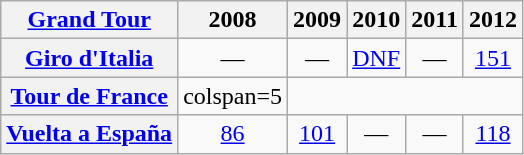<table class="wikitable plainrowheaders">
<tr>
<th scope="col"><a href='#'>Grand Tour</a></th>
<th scope="col">2008</th>
<th scope="col">2009</th>
<th scope="col">2010</th>
<th scope="col">2011</th>
<th scope="col">2012</th>
</tr>
<tr style="text-align:center;">
<th scope="row"> <a href='#'>Giro d'Italia</a></th>
<td>—</td>
<td>—</td>
<td style="text-align:center;"><a href='#'>DNF</a></td>
<td>—</td>
<td style="text-align:center;"><a href='#'>151</a></td>
</tr>
<tr style="text-align:center;">
<th scope="row"> <a href='#'>Tour de France</a></th>
<td>colspan=5 </td>
</tr>
<tr style="text-align:center;">
<th scope="row"> <a href='#'>Vuelta a España</a></th>
<td style="text-align:center;"><a href='#'>86</a></td>
<td style="text-align:center;"><a href='#'>101</a></td>
<td>—</td>
<td>—</td>
<td style="text-align:center;"><a href='#'>118</a></td>
</tr>
</table>
